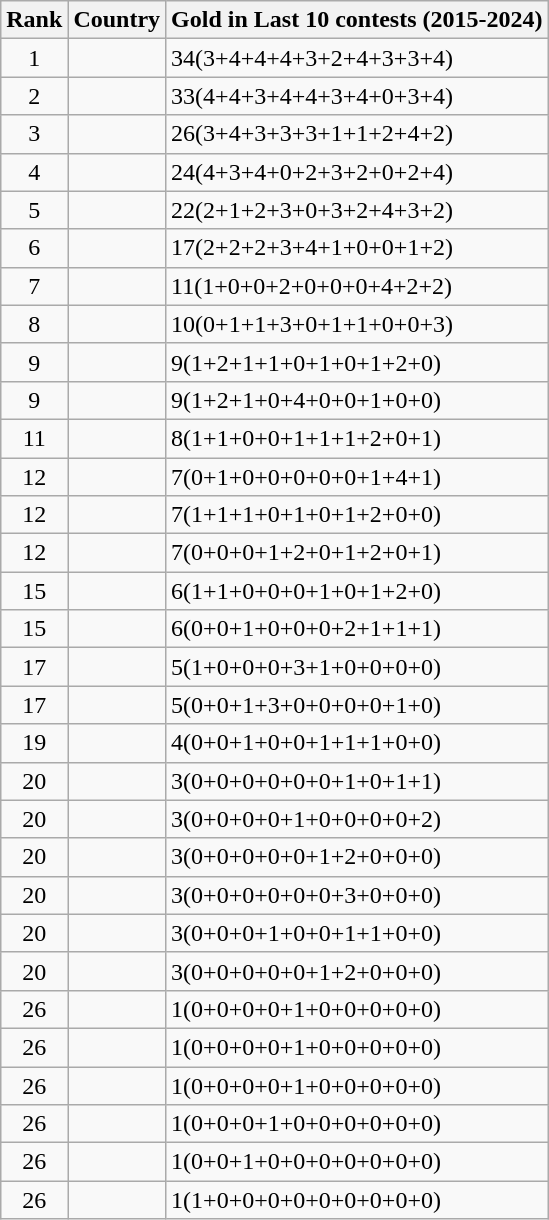<table class="wikitable sortable">
<tr>
<th>Rank</th>
<th>Country</th>
<th>Gold in Last 10 contests (2015-2024)</th>
</tr>
<tr>
<td align=center>1</td>
<td align=left></td>
<td>34(3+4+4+4+3+2+4+3+3+4)</td>
</tr>
<tr>
<td align=center>2</td>
<td align=left></td>
<td>33(4+4+3+4+4+3+4+0+3+4)</td>
</tr>
<tr>
<td align=center>3</td>
<td align=left></td>
<td>26(3+4+3+3+3+1+1+2+4+2)</td>
</tr>
<tr>
<td align=center>4</td>
<td align=left></td>
<td>24(4+3+4+0+2+3+2+0+2+4)</td>
</tr>
<tr>
<td align=center>5</td>
<td align=left></td>
<td>22(2+1+2+3+0+3+2+4+3+2)</td>
</tr>
<tr>
<td align=center>6</td>
<td align=left></td>
<td>17(2+2+2+3+4+1+0+0+1+2)</td>
</tr>
<tr>
<td align="center">7</td>
<td align="left"></td>
<td>11(1+0+0+2+0+0+0+4+2+2)</td>
</tr>
<tr>
<td align="center">8</td>
<td align="left"></td>
<td>10(0+1+1+3+0+1+1+0+0+3)</td>
</tr>
<tr>
<td align="center">9</td>
<td align="left"></td>
<td>9(1+2+1+1+0+1+0+1+2+0)</td>
</tr>
<tr>
<td align=center>9</td>
<td align="left"></td>
<td>9(1+2+1+0+4+0+0+1+0+0)</td>
</tr>
<tr>
<td align="center">11</td>
<td align="left"></td>
<td>8(1+1+0+0+1+1+1+2+0+1)</td>
</tr>
<tr>
<td align="center">12</td>
<td align="left"></td>
<td>7(0+1+0+0+0+0+0+1+4+1)</td>
</tr>
<tr>
<td align="center">12</td>
<td align="left"></td>
<td>7(1+1+1+0+1+0+1+2+0+0)</td>
</tr>
<tr>
<td align="center">12</td>
<td align="left"></td>
<td>7(0+0+0+1+2+0+1+2+0+1)</td>
</tr>
<tr>
<td align="center">15</td>
<td align="left"></td>
<td>6(1+1+0+0+0+1+0+1+2+0)</td>
</tr>
<tr>
<td align="center">15</td>
<td align="left"></td>
<td>6(0+0+1+0+0+0+2+1+1+1)</td>
</tr>
<tr>
<td align="center">17</td>
<td align="left"></td>
<td>5(1+0+0+0+3+1+0+0+0+0)</td>
</tr>
<tr>
<td align="center">17</td>
<td align="left"></td>
<td>5(0+0+1+3+0+0+0+0+1+0)</td>
</tr>
<tr>
<td align="center">19</td>
<td align="left"></td>
<td>4(0+0+1+0+0+1+1+1+0+0)</td>
</tr>
<tr>
<td align="center">20</td>
<td align="left"></td>
<td>3(0+0+0+0+0+0+1+0+1+1)</td>
</tr>
<tr>
<td align="center">20</td>
<td align="left"></td>
<td>3(0+0+0+0+1+0+0+0+0+2)</td>
</tr>
<tr>
<td align="center">20</td>
<td align="left"></td>
<td>3(0+0+0+0+0+1+2+0+0+0)</td>
</tr>
<tr>
<td align="center">20</td>
<td align="left"></td>
<td>3(0+0+0+0+0+0+3+0+0+0)</td>
</tr>
<tr>
<td align=center>20</td>
<td align="left"></td>
<td>3(0+0+0+1+0+0+1+1+0+0)</td>
</tr>
<tr>
<td align="center">20</td>
<td align="left"></td>
<td>3(0+0+0+0+0+1+2+0+0+0)</td>
</tr>
<tr>
<td align="center">26</td>
<td align="left"></td>
<td>1(0+0+0+0+1+0+0+0+0+0)</td>
</tr>
<tr>
<td align="center">26</td>
<td align="left"></td>
<td>1(0+0+0+0+1+0+0+0+0+0)</td>
</tr>
<tr>
<td align="center">26</td>
<td align="left"></td>
<td>1(0+0+0+0+1+0+0+0+0+0)</td>
</tr>
<tr>
<td align="center">26</td>
<td align="left"></td>
<td>1(0+0+0+1+0+0+0+0+0+0)</td>
</tr>
<tr>
<td align="center">26</td>
<td align="left"></td>
<td>1(0+0+1+0+0+0+0+0+0+0)</td>
</tr>
<tr>
<td align="center">26</td>
<td align="left"></td>
<td>1(1+0+0+0+0+0+0+0+0+0)</td>
</tr>
</table>
